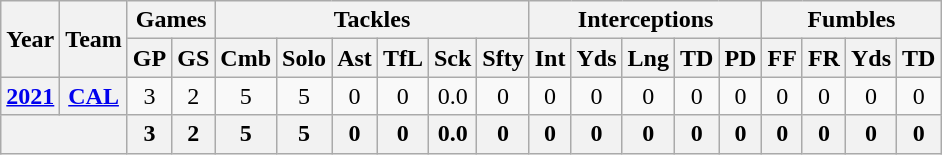<table class= "wikitable" style="text-align: center;">
<tr>
<th rowspan="2">Year</th>
<th rowspan="2">Team</th>
<th colspan="2">Games</th>
<th colspan="6">Tackles</th>
<th colspan="5">Interceptions</th>
<th colspan="4">Fumbles</th>
</tr>
<tr>
<th>GP</th>
<th>GS</th>
<th>Cmb</th>
<th>Solo</th>
<th>Ast</th>
<th>TfL</th>
<th>Sck</th>
<th>Sfty</th>
<th>Int</th>
<th>Yds</th>
<th>Lng</th>
<th>TD</th>
<th>PD</th>
<th>FF</th>
<th>FR</th>
<th>Yds</th>
<th>TD</th>
</tr>
<tr>
<th><a href='#'>2021</a></th>
<th><a href='#'>CAL</a></th>
<td>3</td>
<td>2</td>
<td>5</td>
<td>5</td>
<td>0</td>
<td>0</td>
<td>0.0</td>
<td>0</td>
<td>0</td>
<td>0</td>
<td>0</td>
<td>0</td>
<td>0</td>
<td>0</td>
<td>0</td>
<td>0</td>
<td>0</td>
</tr>
<tr>
<th colspan="2"></th>
<th>3</th>
<th>2</th>
<th>5</th>
<th>5</th>
<th>0</th>
<th>0</th>
<th>0.0</th>
<th>0</th>
<th>0</th>
<th>0</th>
<th>0</th>
<th>0</th>
<th>0</th>
<th>0</th>
<th>0</th>
<th>0</th>
<th>0</th>
</tr>
</table>
